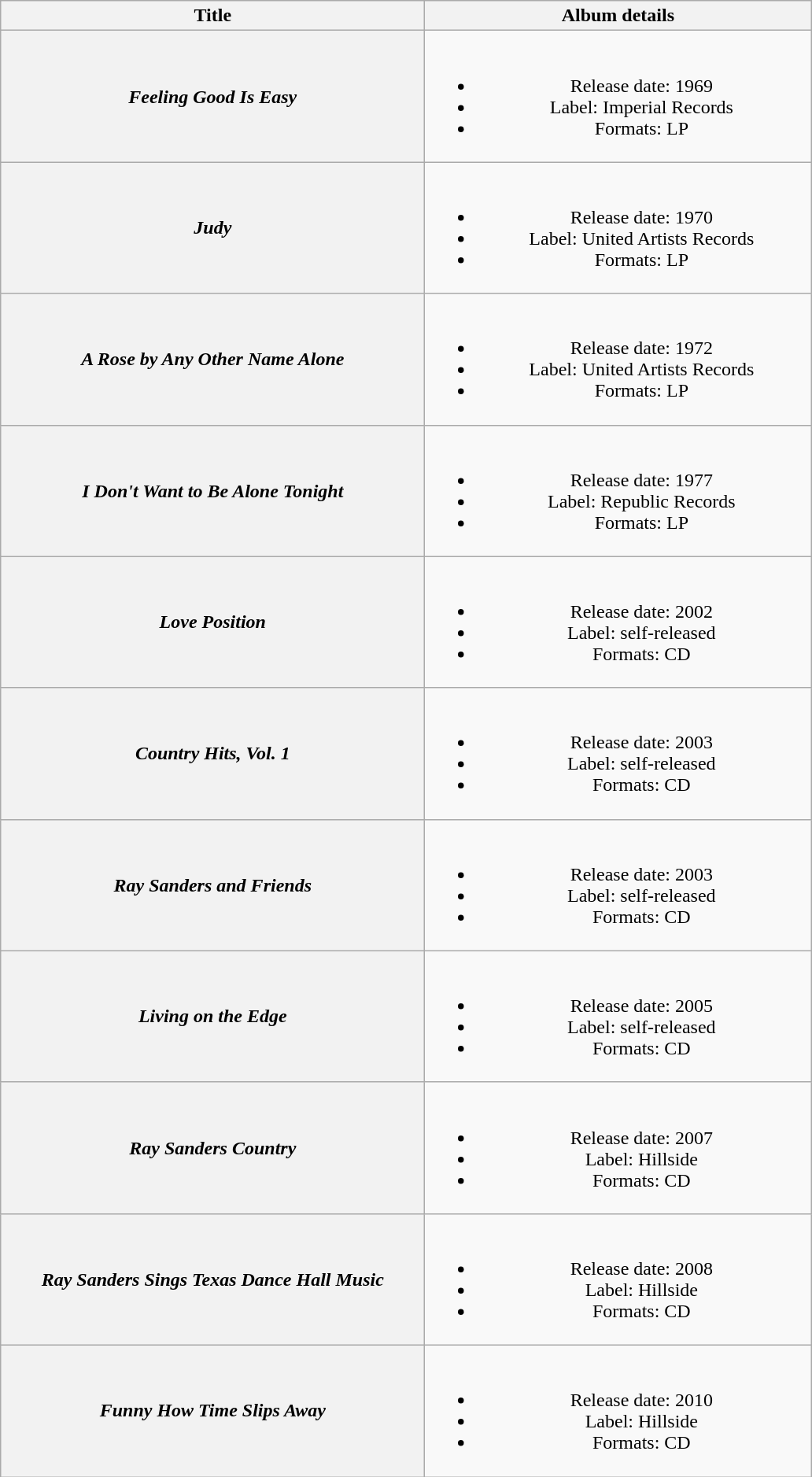<table class="wikitable plainrowheaders" style="text-align:center;">
<tr>
<th style="width:22em;">Title</th>
<th style="width:20em;">Album details</th>
</tr>
<tr>
<th scope="row"><em>Feeling Good Is Easy</em></th>
<td><br><ul><li>Release date: 1969</li><li>Label: Imperial Records</li><li>Formats: LP</li></ul></td>
</tr>
<tr>
<th scope="row"><em>Judy</em></th>
<td><br><ul><li>Release date: 1970</li><li>Label: United Artists Records</li><li>Formats: LP</li></ul></td>
</tr>
<tr>
<th scope="row"><em>A Rose by Any Other Name Alone</em></th>
<td><br><ul><li>Release date: 1972</li><li>Label: United Artists Records</li><li>Formats: LP</li></ul></td>
</tr>
<tr>
<th scope="row"><em>I Don't Want to Be Alone Tonight</em></th>
<td><br><ul><li>Release date: 1977</li><li>Label: Republic Records</li><li>Formats: LP</li></ul></td>
</tr>
<tr>
<th scope="row"><em>Love Position</em></th>
<td><br><ul><li>Release date: 2002</li><li>Label: self-released</li><li>Formats: CD</li></ul></td>
</tr>
<tr>
<th scope="row"><em>Country Hits, Vol. 1</em></th>
<td><br><ul><li>Release date: 2003</li><li>Label: self-released</li><li>Formats: CD</li></ul></td>
</tr>
<tr>
<th scope="row"><em>Ray Sanders and Friends</em></th>
<td><br><ul><li>Release date: 2003</li><li>Label: self-released</li><li>Formats: CD</li></ul></td>
</tr>
<tr>
<th scope="row"><em>Living on the Edge</em></th>
<td><br><ul><li>Release date: 2005</li><li>Label: self-released</li><li>Formats: CD</li></ul></td>
</tr>
<tr>
<th scope="row"><em>Ray Sanders Country</em></th>
<td><br><ul><li>Release date: 2007</li><li>Label: Hillside</li><li>Formats: CD</li></ul></td>
</tr>
<tr>
<th scope="row"><em>Ray Sanders Sings Texas Dance Hall Music</em></th>
<td><br><ul><li>Release date: 2008</li><li>Label: Hillside</li><li>Formats: CD</li></ul></td>
</tr>
<tr>
<th scope="row"><em>Funny How Time Slips Away</em></th>
<td><br><ul><li>Release date: 2010</li><li>Label: Hillside</li><li>Formats: CD</li></ul></td>
</tr>
</table>
